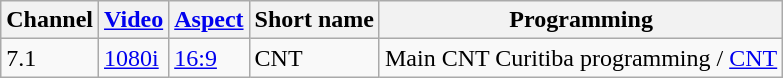<table class="wikitable">
<tr>
<th>Channel</th>
<th><a href='#'>Video</a></th>
<th><a href='#'>Aspect</a></th>
<th>Short name</th>
<th>Programming</th>
</tr>
<tr>
<td>7.1</td>
<td><a href='#'>1080i</a></td>
<td><a href='#'>16:9</a></td>
<td>CNT</td>
<td>Main CNT Curitiba programming / <a href='#'>CNT</a></td>
</tr>
</table>
